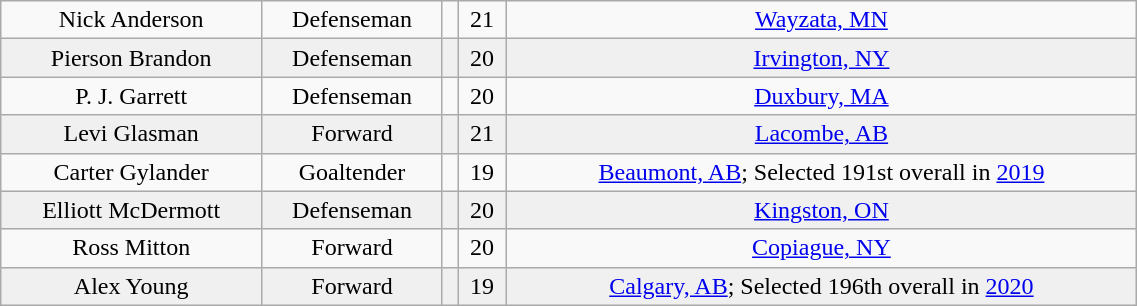<table class="wikitable" width="60%">
<tr align="center" bgcolor="">
<td>Nick Anderson</td>
<td>Defenseman</td>
<td></td>
<td>21</td>
<td><a href='#'>Wayzata, MN</a></td>
</tr>
<tr align="center" bgcolor="f0f0f0">
<td>Pierson Brandon</td>
<td>Defenseman</td>
<td></td>
<td>20</td>
<td><a href='#'>Irvington, NY</a></td>
</tr>
<tr align="center" bgcolor="">
<td>P. J. Garrett</td>
<td>Defenseman</td>
<td></td>
<td>20</td>
<td><a href='#'>Duxbury, MA</a></td>
</tr>
<tr align="center" bgcolor="f0f0f0">
<td>Levi Glasman</td>
<td>Forward</td>
<td></td>
<td>21</td>
<td><a href='#'>Lacombe, AB</a></td>
</tr>
<tr align="center" bgcolor="">
<td>Carter Gylander</td>
<td>Goaltender</td>
<td></td>
<td>19</td>
<td><a href='#'>Beaumont, AB</a>; Selected 191st overall in <a href='#'>2019</a></td>
</tr>
<tr align="center" bgcolor="f0f0f0">
<td>Elliott McDermott</td>
<td>Defenseman</td>
<td></td>
<td>20</td>
<td><a href='#'>Kingston, ON</a></td>
</tr>
<tr align="center" bgcolor="">
<td>Ross Mitton</td>
<td>Forward</td>
<td></td>
<td>20</td>
<td><a href='#'>Copiague, NY</a></td>
</tr>
<tr align="center" bgcolor="f0f0f0">
<td>Alex Young</td>
<td>Forward</td>
<td></td>
<td>19</td>
<td><a href='#'>Calgary, AB</a>; Selected 196th overall in <a href='#'>2020</a></td>
</tr>
</table>
